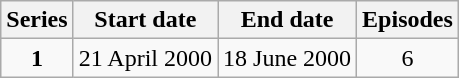<table class="wikitable" style="text-align:center;">
<tr>
<th>Series</th>
<th>Start date</th>
<th>End date</th>
<th>Episodes</th>
</tr>
<tr>
<td><strong>1</strong></td>
<td>21 April 2000</td>
<td>18 June 2000</td>
<td>6</td>
</tr>
</table>
